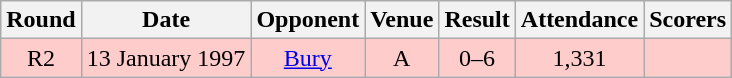<table class="wikitable" style="font-size:100%; text-align:center">
<tr>
<th>Round</th>
<th>Date</th>
<th>Opponent</th>
<th>Venue</th>
<th>Result</th>
<th>Attendance</th>
<th>Scorers</th>
</tr>
<tr style="background-color: #FFCCCC;">
<td>R2</td>
<td>13 January 1997</td>
<td><a href='#'>Bury</a></td>
<td>A</td>
<td>0–6</td>
<td>1,331</td>
<td></td>
</tr>
</table>
